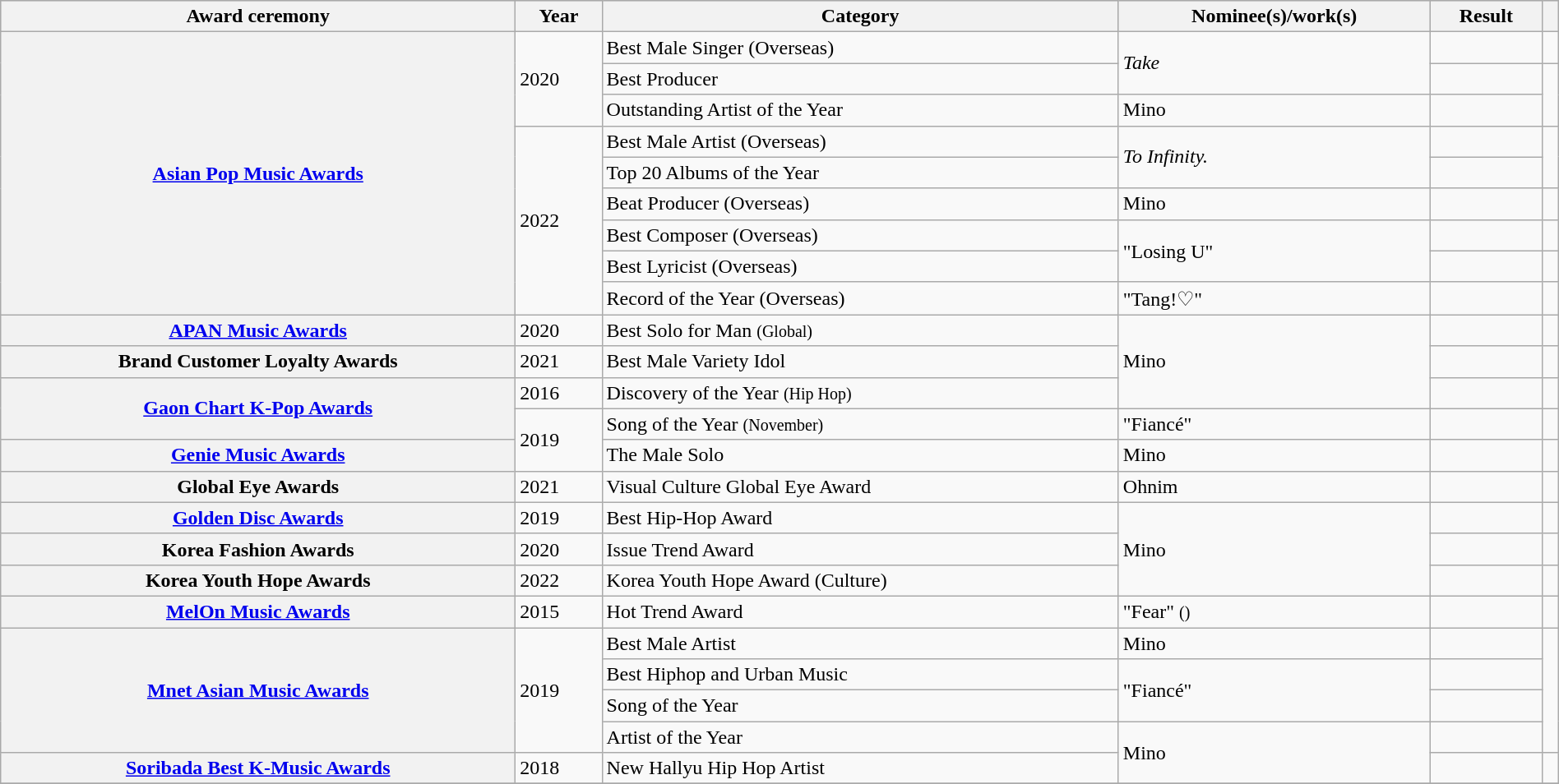<table class="wikitable sortable plainrowheaders" style="width: 100%;">
<tr style="background:#ccc; text-align:center;">
<th scope="col">Award ceremony</th>
<th scope="col">Year</th>
<th scope="col">Category</th>
<th scope="col">Nominee(s)/work(s)</th>
<th scope="col">Result</th>
<th scope="col" class="unsortable"></th>
</tr>
<tr>
<th scope="row" rowspan="9"><a href='#'>Asian Pop Music Awards</a></th>
<td rowspan="3">2020</td>
<td>Best Male Singer (Overseas)</td>
<td rowspan="2"><em>Take</em></td>
<td></td>
<td style="text-align:center"></td>
</tr>
<tr>
<td>Best Producer</td>
<td></td>
<td style="text-align:center" rowspan="2"></td>
</tr>
<tr>
<td>Outstanding Artist of the Year</td>
<td rowspan="1">Mino</td>
<td></td>
</tr>
<tr>
<td rowspan="6">2022</td>
<td>Best Male Artist (Overseas)</td>
<td rowspan="2"><em>To Infinity.</em></td>
<td></td>
<td rowspan="2" style="text-align:center"></td>
</tr>
<tr>
<td>Top 20 Albums of the Year</td>
<td></td>
</tr>
<tr>
<td>Beat Producer (Overseas)</td>
<td>Mino</td>
<td></td>
<td></td>
</tr>
<tr>
<td>Best Composer (Overseas)</td>
<td rowspan="2">"Losing U"</td>
<td></td>
<td></td>
</tr>
<tr>
<td>Best Lyricist (Overseas)</td>
<td></td>
<td></td>
</tr>
<tr>
<td>Record of the Year (Overseas)</td>
<td>"Tang!♡"</td>
<td></td>
<td></td>
</tr>
<tr>
<th scope="row"><a href='#'>APAN Music Awards</a></th>
<td>2020</td>
<td>Best Solo for Man <small>(Global)</small></td>
<td rowspan="3">Mino</td>
<td></td>
<td style="text-align:center"></td>
</tr>
<tr>
<th scope="row">Brand Customer Loyalty Awards</th>
<td>2021</td>
<td>Best Male Variety Idol</td>
<td></td>
<td align=center></td>
</tr>
<tr>
<th scope="row" rowspan="2"><a href='#'>Gaon Chart K-Pop Awards</a></th>
<td>2016</td>
<td>Discovery of the Year <small>(Hip Hop)</small></td>
<td></td>
<td style="text-align:center"></td>
</tr>
<tr>
<td rowspan="2">2019</td>
<td>Song of the Year <small>(November)</small></td>
<td>"Fiancé"</td>
<td></td>
<td style="text-align:center"></td>
</tr>
<tr>
<th scope="row"><a href='#'>Genie Music Awards</a></th>
<td>The Male Solo</td>
<td>Mino</td>
<td></td>
<td style="text-align:center"></td>
</tr>
<tr>
<th scope="row">Global Eye Awards</th>
<td>2021</td>
<td>Visual Culture Global Eye Award</td>
<td>Ohnim</td>
<td></td>
<td style="text-align:center"></td>
</tr>
<tr>
<th scope="row"><a href='#'>Golden Disc Awards</a></th>
<td>2019</td>
<td>Best Hip-Hop Award</td>
<td rowspan="3">Mino</td>
<td></td>
<td style="text-align:center"></td>
</tr>
<tr>
<th scope="row">Korea Fashion Awards</th>
<td>2020</td>
<td>Issue Trend Award</td>
<td></td>
<td style="text-align:center"></td>
</tr>
<tr>
<th scope="row">Korea Youth Hope Awards</th>
<td>2022</td>
<td>Korea Youth Hope Award (Culture)</td>
<td></td>
<td style="text-align:center"></td>
</tr>
<tr>
<th scope="row"><a href='#'>MelOn Music Awards</a></th>
<td>2015</td>
<td>Hot Trend Award</td>
<td>"Fear" <small>()</small></td>
<td></td>
<td style="text-align:center"></td>
</tr>
<tr>
<th scope="row" rowspan="4"><a href='#'>Mnet Asian Music Awards</a></th>
<td rowspan="4">2019</td>
<td>Best Male Artist</td>
<td>Mino</td>
<td></td>
<td style="text-align:center" rowspan="4"></td>
</tr>
<tr>
<td>Best Hiphop and Urban Music</td>
<td rowspan="2">"Fiancé"</td>
<td></td>
</tr>
<tr>
<td>Song of the Year</td>
<td></td>
</tr>
<tr>
<td>Artist of the Year</td>
<td rowspan="2">Mino</td>
<td></td>
</tr>
<tr>
<th scope="row"><a href='#'>Soribada Best K-Music Awards</a></th>
<td>2018</td>
<td>New Hallyu Hip Hop Artist</td>
<td></td>
<td style="text-align:center"></td>
</tr>
<tr>
</tr>
</table>
